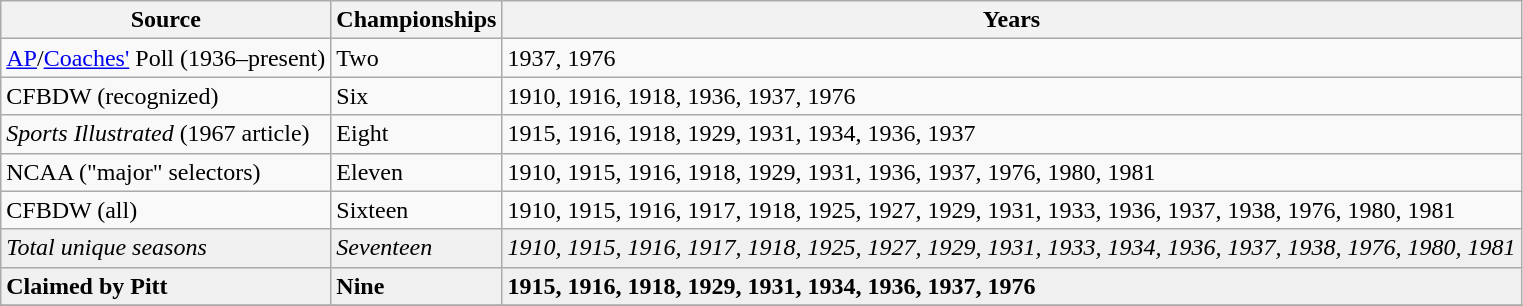<table class="wikitable">
<tr>
<th>Source</th>
<th>Championships</th>
<th>Years</th>
</tr>
<tr>
<td><a href='#'>AP</a>/<a href='#'>Coaches'</a> Poll (1936–present)</td>
<td>Two</td>
<td>1937, 1976</td>
</tr>
<tr>
<td>CFBDW (recognized)</td>
<td>Six</td>
<td>1910, 1916, 1918, 1936, 1937, 1976</td>
</tr>
<tr>
<td><em>Sports Illustrated</em> (1967 article)</td>
<td>Eight</td>
<td>1915, 1916, 1918, 1929, 1931, 1934, 1936, 1937</td>
</tr>
<tr>
<td>NCAA ("major" selectors)</td>
<td>Eleven</td>
<td>1910, 1915, 1916, 1918, 1929, 1931, 1936, 1937, 1976, 1980, 1981</td>
</tr>
<tr>
<td>CFBDW (all)</td>
<td>Sixteen</td>
<td>1910, 1915, 1916, 1917, 1918, 1925, 1927, 1929, 1931, 1933, 1936, 1937, 1938, 1976, 1980, 1981</td>
</tr>
<tr style="font-style:italic; background:#F0F0F0; ">
<td>Total unique seasons</td>
<td>Seventeen</td>
<td>1910, 1915, 1916, 1917, 1918, 1925, 1927, 1929, 1931, 1933, 1934, 1936, 1937, 1938, 1976, 1980, 1981</td>
</tr>
<tr style="font-weight:bold; background:#F0F0F0; ">
<td>Claimed by Pitt</td>
<td>Nine</td>
<td>1915, 1916, 1918, 1929, 1931, 1934, 1936, 1937, 1976</td>
</tr>
<tr>
</tr>
</table>
